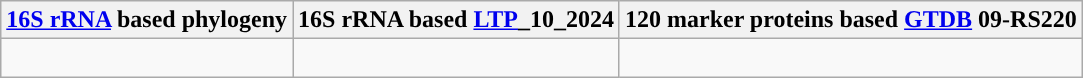<table class="wikitable">
<tr>
<th colspan=1><a href='#'>16S rRNA</a> based phylogeny</th>
<th colspan=1>16S rRNA based <a href='#'>LTP</a>_10_2024</th>
<th colspan=1>120 marker proteins based <a href='#'>GTDB</a> 09-RS220</th>
</tr>
<tr>
<td style="vertical-align:top"><br></td>
<td><br></td>
<td><br></td>
</tr>
</table>
